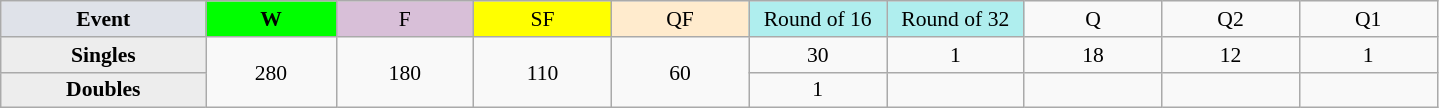<table class=wikitable style=font-size:90%;text-align:center>
<tr>
<td style="width:130px; background:#dfe2e9;"><strong>Event</strong></td>
<td style="width:80px; background:lime;"><strong>W</strong></td>
<td style="width:85px; background:thistle;">F</td>
<td style="width:85px; background:#ff0;">SF</td>
<td style="width:85px; background:#ffebcd;">QF</td>
<td style="width:85px; background:#afeeee;">Round of 16</td>
<td style="width:85px; background:#afeeee;">Round of 32</td>
<td width=85>Q</td>
<td width=85>Q2</td>
<td width=85>Q1</td>
</tr>
<tr>
<th style="background:#ededed;">Singles</th>
<td rowspan=2>280</td>
<td rowspan=2>180</td>
<td rowspan=2>110</td>
<td rowspan=2>60</td>
<td>30</td>
<td>1</td>
<td>18</td>
<td>12</td>
<td>1</td>
</tr>
<tr>
<th style="background:#ededed;">Doubles</th>
<td>1</td>
<td></td>
<td></td>
<td></td>
<td></td>
</tr>
</table>
